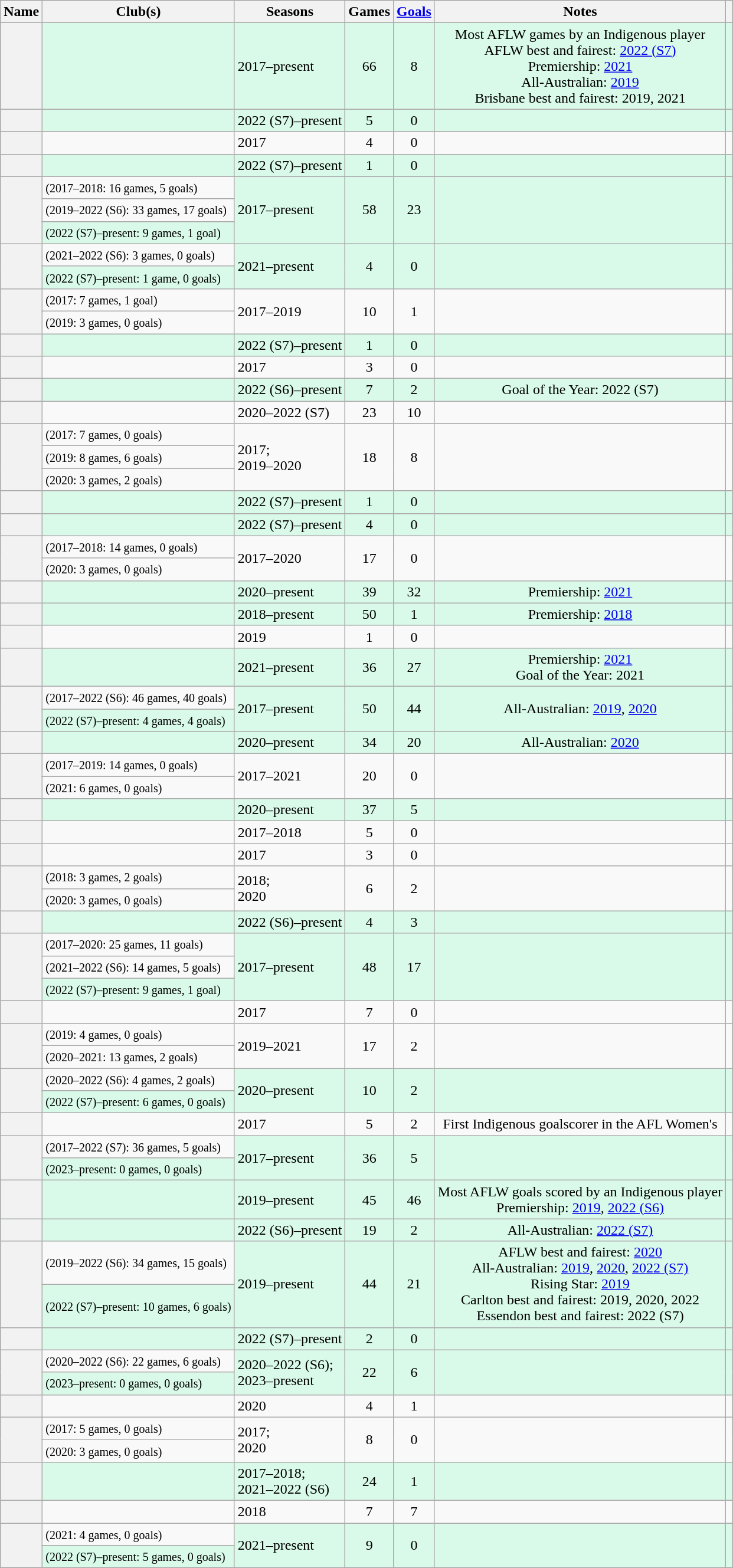<table class="wikitable plainrowheaders sortable" style="text-align:center">
<tr>
<th scope="col">Name</th>
<th scope="col">Club(s)</th>
<th scope="col">Seasons</th>
<th scope="col">Games</th>
<th scope="col"><a href='#'>Goals</a></th>
<th scope="col" class="unsortable">Notes</th>
<th scope="col" class="unsortable"></th>
</tr>
<tr style="background:#D9F9E9;">
<th scope="row"></th>
<td align=left></td>
<td align=left>2017–present</td>
<td>66</td>
<td>8</td>
<td>Most AFLW games by an Indigenous player<br>AFLW best and fairest: <a href='#'>2022 (S7)</a><br>Premiership: <a href='#'>2021</a><br>All-Australian: <a href='#'>2019</a><br>Brisbane best and fairest: 2019, 2021</td>
<td></td>
</tr>
<tr style="background:#D9F9E9;">
<th scope="row"></th>
<td align=left></td>
<td align=left>2022 (S7)–present</td>
<td>5</td>
<td>0</td>
<td></td>
<td></td>
</tr>
<tr>
<th scope="row"></th>
<td align=left></td>
<td align=left>2017</td>
<td>4</td>
<td>0</td>
<td></td>
<td></td>
</tr>
<tr style="background:#D9F9E9;">
<th scope="row"></th>
<td align=left></td>
<td align=left>2022 (S7)–present</td>
<td>1</td>
<td>0</td>
<td></td>
<td></td>
</tr>
<tr>
<th scope="row" rowspan="3"></th>
<td align=left> <small>(2017–2018: 16 games, 5 goals)</small></td>
<td style="background:#D9F9E9;" align=left rowspan="3">2017–present</td>
<td style="background:#D9F9E9;" rowspan="3">58</td>
<td style="background:#D9F9E9;" rowspan="3">23</td>
<td style="background:#D9F9E9;" rowspan="3"></td>
<td style="background:#D9F9E9;" rowspan="3"></td>
</tr>
<tr>
<td align=left> <small>(2019–2022 (S6): 33 games, 17 goals)</small></td>
</tr>
<tr>
<td style="background:#D9F9E9;" align=left> <small>(2022 (S7)–present: 9 games, 1 goal)</small></td>
</tr>
<tr>
<th scope="row" rowspan="2"></th>
<td align=left> <small>(2021–2022 (S6): 3 games, 0 goals)</small></td>
<td style="background:#D9F9E9;" align=left rowspan="2">2021–present</td>
<td style="background:#D9F9E9;" rowspan="2">4</td>
<td style="background:#D9F9E9;" rowspan="2">0</td>
<td style="background:#D9F9E9;" rowspan="2"></td>
<td style="background:#D9F9E9;" rowspan="2"></td>
</tr>
<tr>
<td style="background:#D9F9E9;" align=left> <small>(2022 (S7)–present: 1 game, 0 goals)</small></td>
</tr>
<tr>
<th scope="row" rowspan="2"></th>
<td align=left> <small>(2017: 7 games, 1 goal)</small></td>
<td align=left rowspan="2">2017–2019</td>
<td rowspan="2">10</td>
<td rowspan="2">1</td>
<td rowspan="2"></td>
<td rowspan="2"></td>
</tr>
<tr>
<td align=left> <small>(2019: 3 games, 0 goals)</small></td>
</tr>
<tr style="background:#D9F9E9;">
<th scope="row"></th>
<td align=left></td>
<td align=left>2022 (S7)–present</td>
<td>1</td>
<td>0</td>
<td></td>
<td></td>
</tr>
<tr>
<th scope="row"></th>
<td align=left></td>
<td align=left>2017</td>
<td>3</td>
<td>0</td>
<td></td>
<td></td>
</tr>
<tr style="background:#D9F9E9;">
<th scope="row"></th>
<td align=left></td>
<td align=left>2022 (S6)–present</td>
<td>7</td>
<td>2</td>
<td>Goal of the Year: 2022 (S7)</td>
<td></td>
</tr>
<tr>
<th scope="row"></th>
<td align=left></td>
<td align=left>2020–2022 (S7)</td>
<td>23</td>
<td>10</td>
<td></td>
<td></td>
</tr>
<tr>
<th scope="row" rowspan="3"></th>
<td align=left> <small>(2017: 7 games, 0 goals)</small></td>
<td align=left rowspan="3">2017;<br>2019–2020</td>
<td rowspan="3">18</td>
<td rowspan="3">8</td>
<td rowspan="3"></td>
<td rowspan="3"></td>
</tr>
<tr>
<td align=left> <small>(2019: 8 games, 6 goals)</small></td>
</tr>
<tr>
<td align=left> <small>(2020: 3 games, 2 goals)</small></td>
</tr>
<tr style="background:#D9F9E9;">
<th scope="row"></th>
<td align=left></td>
<td align=left>2022 (S7)–present</td>
<td>1</td>
<td>0</td>
<td></td>
<td></td>
</tr>
<tr style="background:#D9F9E9;">
<th scope="row"></th>
<td align=left></td>
<td align=left>2022 (S7)–present</td>
<td>4</td>
<td>0</td>
<td></td>
<td></td>
</tr>
<tr>
<th scope="row" rowspan="2"></th>
<td align=left> <small>(2017–2018: 14 games, 0 goals)</small></td>
<td align=left rowspan="2">2017–2020</td>
<td rowspan="2">17</td>
<td rowspan="2">0</td>
<td rowspan="2"></td>
<td rowspan="2"></td>
</tr>
<tr>
<td align=left> <small>(2020: 3 games, 0 goals)</small></td>
</tr>
<tr style="background:#D9F9E9;">
<th scope="row"></th>
<td align=left></td>
<td align=left>2020–present</td>
<td>39</td>
<td>32</td>
<td>Premiership: <a href='#'>2021</a></td>
<td></td>
</tr>
<tr style="background:#D9F9E9;">
<th scope="row"></th>
<td align=left></td>
<td align=left>2018–present</td>
<td>50</td>
<td>1</td>
<td>Premiership: <a href='#'>2018</a></td>
<td></td>
</tr>
<tr>
<th scope="row"></th>
<td align=left></td>
<td align=left>2019</td>
<td>1</td>
<td>0</td>
<td></td>
<td></td>
</tr>
<tr style="background:#D9F9E9;">
<th scope="row"></th>
<td align=left></td>
<td align=left>2021–present</td>
<td>36</td>
<td>27</td>
<td>Premiership: <a href='#'>2021</a><br>Goal of the Year: 2021</td>
<td></td>
</tr>
<tr>
<th scope="row" rowspan="2"></th>
<td align=left> <small>(2017–2022 (S6): 46 games, 40 goals)</small></td>
<td style="background:#D9F9E9;" align=left rowspan="2">2017–present</td>
<td style="background:#D9F9E9;" rowspan="2">50</td>
<td style="background:#D9F9E9;" rowspan="2">44</td>
<td style="background:#D9F9E9;" rowspan="2">All-Australian: <a href='#'>2019</a>, <a href='#'>2020</a></td>
<td style="background:#D9F9E9;" rowspan="2"></td>
</tr>
<tr>
<td style="background:#D9F9E9;" align=left> <small>(2022 (S7)–present: 4 games, 4 goals)</small></td>
</tr>
<tr style="background:#D9F9E9;">
<th scope="row"></th>
<td align=left></td>
<td align=left>2020–present</td>
<td>34</td>
<td>20</td>
<td>All-Australian: <a href='#'>2020</a></td>
<td></td>
</tr>
<tr>
<th scope="row" rowspan="2"></th>
<td align=left> <small>(2017–2019: 14 games, 0 goals)</small></td>
<td align=left rowspan="2">2017–2021</td>
<td rowspan="2">20</td>
<td rowspan="2">0</td>
<td rowspan="2"></td>
<td rowspan="2"></td>
</tr>
<tr>
<td align=left> <small>(2021: 6 games, 0 goals)</small></td>
</tr>
<tr style="background:#D9F9E9;">
<th scope="row"></th>
<td align=left></td>
<td align=left>2020–present</td>
<td>37</td>
<td>5</td>
<td></td>
<td></td>
</tr>
<tr>
<th scope="row"></th>
<td align=left></td>
<td align=left>2017–2018</td>
<td>5</td>
<td>0</td>
<td></td>
<td></td>
</tr>
<tr>
<th scope="row"></th>
<td align=left></td>
<td align=left>2017</td>
<td>3</td>
<td>0</td>
<td></td>
<td></td>
</tr>
<tr>
<th scope="row" rowspan="2"></th>
<td align=left> <small>(2018: 3 games, 2 goals)</small></td>
<td align=left rowspan="2">2018;<br>2020</td>
<td rowspan="2">6</td>
<td rowspan="2">2</td>
<td rowspan="2"></td>
<td rowspan="2"></td>
</tr>
<tr>
<td align=left> <small>(2020: 3 games, 0 goals)</small></td>
</tr>
<tr style="background:#D9F9E9;">
<th scope="row"></th>
<td align=left></td>
<td align=left>2022 (S6)–present</td>
<td>4</td>
<td>3</td>
<td></td>
<td></td>
</tr>
<tr>
<th scope="row" rowspan="3"></th>
<td align=left> <small>(2017–2020: 25 games, 11 goals)</small></td>
<td align=left style="background:#D9F9E9;" rowspan="3">2017–present</td>
<td style="background:#D9F9E9;" rowspan="3">48</td>
<td style="background:#D9F9E9;" rowspan="3">17</td>
<td style="background:#D9F9E9;" rowspan="3"></td>
<td style="background:#D9F9E9;" rowspan="3"></td>
</tr>
<tr>
<td align=left> <small>(2021–2022 (S6): 14 games, 5 goals)</small></td>
</tr>
<tr>
<td align=left style="background:#D9F9E9;"> <small>(2022 (S7)–present: 9 games, 1 goal)</small></td>
</tr>
<tr>
<th scope="row"></th>
<td align=left></td>
<td align=left>2017</td>
<td>7</td>
<td>0</td>
<td></td>
<td></td>
</tr>
<tr>
<th scope="row" rowspan="2"></th>
<td align=left> <small>(2019: 4 games, 0 goals)</small></td>
<td align=left rowspan="2">2019–2021</td>
<td rowspan="2">17</td>
<td rowspan="2">2</td>
<td rowspan="2"></td>
<td rowspan="2"></td>
</tr>
<tr>
<td align=left> <small>(2020–2021: 13 games, 2 goals)</small></td>
</tr>
<tr>
<th scope="row" rowspan="2"></th>
<td align=left> <small>(2020–2022 (S6): 4 games, 2 goals)</small></td>
<td align=left style="background:#D9F9E9;" rowspan="2">2020–present</td>
<td style="background:#D9F9E9;" rowspan="2">10</td>
<td style="background:#D9F9E9;" rowspan="2">2</td>
<td style="background:#D9F9E9;" rowspan="2"></td>
<td style="background:#D9F9E9;" rowspan="2"></td>
</tr>
<tr>
<td align=left style="background:#D9F9E9;"> <small>(2022 (S7)–present: 6 games, 0 goals)</small></td>
</tr>
<tr>
<th scope="row"></th>
<td align=left></td>
<td align=left>2017</td>
<td>5</td>
<td>2</td>
<td>First Indigenous goalscorer in the AFL Women's</td>
<td></td>
</tr>
<tr>
<th scope="row" rowspan="2"></th>
<td align=left> <small>(2017–2022 (S7): 36 games, 5 goals)</small></td>
<td align=left style="background:#D9F9E9;" rowspan="2">2017–present</td>
<td style="background:#D9F9E9;" rowspan="2">36</td>
<td style="background:#D9F9E9;" rowspan="2">5</td>
<td style="background:#D9F9E9;" rowspan="2"></td>
<td style="background:#D9F9E9;" rowspan="2"></td>
</tr>
<tr>
<td align=left style="background:#D9F9E9;"> <small>(2023–present: 0 games, 0 goals)</small></td>
</tr>
<tr style="background:#D9F9E9;">
<th scope="row"></th>
<td align=left></td>
<td align=left>2019–present</td>
<td>45</td>
<td>46</td>
<td>Most AFLW goals scored by an Indigenous player<br>Premiership: <a href='#'>2019</a>, <a href='#'>2022 (S6)</a></td>
<td></td>
</tr>
<tr style="background:#D9F9E9;">
<th scope="row"></th>
<td align=left></td>
<td align=left>2022 (S6)–present</td>
<td>19</td>
<td>2</td>
<td>All-Australian: <a href='#'>2022 (S7)</a></td>
<td></td>
</tr>
<tr>
<th scope="row" rowspan="2"></th>
<td align=left> <small>(2019–2022 (S6): 34 games, 15 goals)</small></td>
<td align=left style="background:#D9F9E9;" rowspan="2">2019–present</td>
<td style="background:#D9F9E9;" rowspan="2">44</td>
<td style="background:#D9F9E9;" rowspan="2">21</td>
<td style="background:#D9F9E9;" rowspan="2">AFLW best and fairest: <a href='#'>2020</a><br>All-Australian: <a href='#'>2019</a>, <a href='#'>2020</a>, <a href='#'>2022 (S7)</a><br>Rising Star: <a href='#'>2019</a><br>Carlton best and fairest: 2019, 2020, 2022<br>Essendon best and fairest: 2022 (S7)</td>
<td style="background:#D9F9E9;" rowspan="2"></td>
</tr>
<tr>
<td align=left style="background:#D9F9E9;"> <small>(2022 (S7)–present: 10 games, 6 goals)</small></td>
</tr>
<tr style="background:#D9F9E9;">
<th scope="row"></th>
<td align=left></td>
<td align=left>2022 (S7)–present</td>
<td>2</td>
<td>0</td>
<td></td>
<td></td>
</tr>
<tr>
<th scope="row" rowspan="2"></th>
<td align=left> <small>(2020–2022 (S6): 22 games, 6 goals)</small></td>
<td align=left style="background:#D9F9E9;" rowspan="2">2020–2022 (S6);<br>2023–present</td>
<td style="background:#D9F9E9;" rowspan="2">22</td>
<td style="background:#D9F9E9;" rowspan="2">6</td>
<td style="background:#D9F9E9;" rowspan="2"></td>
<td style="background:#D9F9E9;" rowspan="2"></td>
</tr>
<tr>
<td align=left style="background:#D9F9E9;"> <small>(2023–present: 0 games, 0 goals)</small></td>
</tr>
<tr>
<th scope="row"></th>
<td align=left></td>
<td align=left>2020</td>
<td>4</td>
<td>1</td>
<td></td>
<td></td>
</tr>
<tr>
<th scope="row" rowspan="2"></th>
<td align=left> <small>(2017: 5 games, 0 goals)</small></td>
<td align=left rowspan="2">2017;<br>2020</td>
<td rowspan="2">8</td>
<td rowspan="2">0</td>
<td rowspan="2"></td>
<td rowspan="2"></td>
</tr>
<tr>
<td align=left> <small>(2020: 3 games, 0 goals)</small></td>
</tr>
<tr style="background:#D9F9E9;">
<th scope="row"></th>
<td align=left></td>
<td align=left>2017–2018;<br>2021–2022 (S6)</td>
<td>24</td>
<td>1</td>
<td></td>
<td></td>
</tr>
<tr>
<th scope="row"></th>
<td align=left></td>
<td align=left>2018</td>
<td>7</td>
<td>7</td>
<td></td>
<td></td>
</tr>
<tr>
<th scope="row" rowspan="2"></th>
<td align=left> <small>(2021: 4 games, 0 goals)</small></td>
<td align=left style="background:#D9F9E9;" rowspan="2">2021–present</td>
<td style="background:#D9F9E9;" rowspan="2">9</td>
<td style="background:#D9F9E9;" rowspan="2">0</td>
<td style="background:#D9F9E9;" rowspan="2"></td>
<td style="background:#D9F9E9;" rowspan="2"></td>
</tr>
<tr>
<td align=left style="background:#D9F9E9;"> <small>(2022 (S7)–present: 5 games, 0 goals)</small></td>
</tr>
</table>
